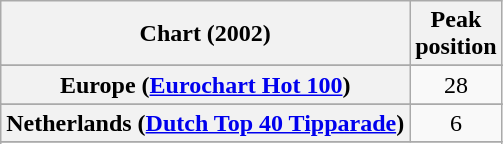<table class="wikitable sortable plainrowheaders" style="text-align:center">
<tr>
<th>Chart (2002)</th>
<th>Peak<br>position</th>
</tr>
<tr>
</tr>
<tr>
</tr>
<tr>
</tr>
<tr>
<th scope="row">Europe (<a href='#'>Eurochart Hot 100</a>)</th>
<td>28</td>
</tr>
<tr>
</tr>
<tr>
</tr>
<tr>
</tr>
<tr>
<th scope="row">Netherlands (<a href='#'>Dutch Top 40 Tipparade</a>)</th>
<td>6</td>
</tr>
<tr>
</tr>
<tr>
</tr>
<tr>
</tr>
<tr>
</tr>
<tr>
</tr>
<tr>
</tr>
<tr>
</tr>
</table>
